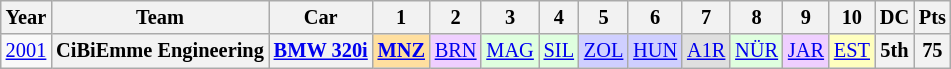<table class="wikitable" style="text-align:center; font-size:85%">
<tr>
<th>Year</th>
<th>Team</th>
<th>Car</th>
<th>1</th>
<th>2</th>
<th>3</th>
<th>4</th>
<th>5</th>
<th>6</th>
<th>7</th>
<th>8</th>
<th>9</th>
<th>10</th>
<th>DC</th>
<th>Pts</th>
</tr>
<tr>
<td><a href='#'>2001</a></td>
<th nowrap>CiBiEmme Engineering</th>
<th nowrap><a href='#'>BMW 320i</a></th>
<td style="background:#FFDF9F;"><strong><a href='#'>MNZ</a></strong><br></td>
<td style="background:#EFCFFF;"><a href='#'>BRN</a><br></td>
<td style="background:#DFFFDF;"><a href='#'>MAG</a><br></td>
<td style="background:#DFFFDF;"><a href='#'>SIL</a><br></td>
<td style="background:#CFCFFF;"><a href='#'>ZOL</a><br></td>
<td style="background:#CFCFFF;"><a href='#'>HUN</a><br></td>
<td style="background:#DFDFDF;"><a href='#'>A1R</a><br></td>
<td style="background:#DFFFDF;"><a href='#'>NÜR</a><br></td>
<td style="background:#EFCFFF;"><a href='#'>JAR</a><br></td>
<td style="background:#FFFFBF;"><a href='#'>EST</a><br></td>
<th>5th</th>
<th>75</th>
</tr>
</table>
